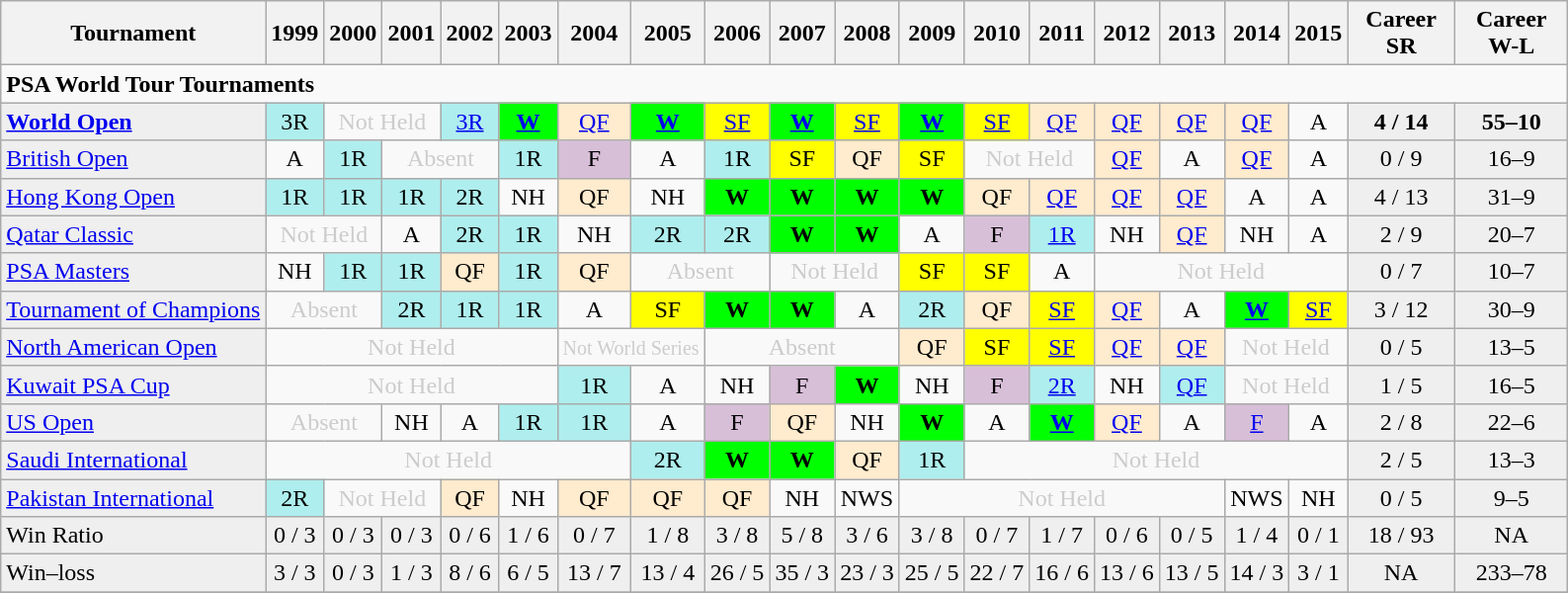<table class="wikitable">
<tr>
<th>Tournament</th>
<th>1999</th>
<th>2000</th>
<th>2001</th>
<th>2002</th>
<th>2003</th>
<th>2004</th>
<th>2005</th>
<th>2006</th>
<th>2007</th>
<th>2008</th>
<th>2009</th>
<th>2010</th>
<th>2011</th>
<th>2012</th>
<th>2013</th>
<th>2014</th>
<th>2015</th>
<th width="65">Career SR</th>
<th width="69">Career W-L</th>
</tr>
<tr>
<td colspan="20"><strong>PSA World Tour Tournaments</strong></td>
</tr>
<tr>
<td style="background:#EFEFEF;"><strong><a href='#'>World Open</a></strong></td>
<td align="center" style="background:#afeeee;">3R</td>
<td align="center" colspan="2" style="color:#cccccc;">Not Held</td>
<td align="center" style="background:#afeeee;"><a href='#'>3R</a></td>
<td align="center" style="background:#00ff00;"><strong><a href='#'>W</a></strong></td>
<td align="center" style="background:#ffebcd;"><a href='#'>QF</a></td>
<td align="center" style="background:#00ff00;"><strong><a href='#'>W</a></strong></td>
<td align="center" style="background:yellow;"><a href='#'>SF</a></td>
<td align="center" style="background:#00ff00;"><strong><a href='#'>W</a></strong></td>
<td align="center" style="background:yellow;"><a href='#'>SF</a></td>
<td align="center" style="background:#00ff00;"><strong><a href='#'>W</a></strong></td>
<td align="center" style="background:yellow;"><a href='#'>SF</a></td>
<td align="center" style="background:#ffebcd;"><a href='#'>QF</a></td>
<td align="center" style="background:#ffebcd;"><a href='#'>QF</a></td>
<td align="center" style="background:#ffebcd;"><a href='#'>QF</a></td>
<td align="center" style="background:#ffebcd;"><a href='#'>QF</a></td>
<td align="center">A</td>
<td align="center" style="background:#EFEFEF;"><strong>4 / 14</strong></td>
<td align="center" style="background:#EFEFEF;"><strong>55–10</strong></td>
</tr>
<tr>
<td style="background:#EFEFEF;"><a href='#'>British Open</a></td>
<td align="center">A</td>
<td align="center" style="background:#afeeee;">1R</td>
<td align="center" colspan="2" style="color:#cccccc;">Absent</td>
<td align="center" style="background:#afeeee;">1R</td>
<td align="center" style="background:#D8BFD8;">F</td>
<td align="center">A</td>
<td align="center" style="background:#afeeee;">1R</td>
<td align="center" style="background:yellow;">SF</td>
<td align="center" style="background:#ffebcd;">QF</td>
<td align="center" style="background:yellow;">SF</td>
<td align="center" colspan="2" style="color:#cccccc;">Not Held</td>
<td align="center" style="background:#ffebcd;"><a href='#'>QF</a></td>
<td align="center">A</td>
<td align="center" style="background:#ffebcd;"><a href='#'>QF</a></td>
<td align="center">A</td>
<td align="center" style="background:#EFEFEF;">0 / 9</td>
<td align="center" style="background:#EFEFEF;">16–9</td>
</tr>
<tr>
<td style="background:#EFEFEF;"><a href='#'>Hong Kong Open</a></td>
<td align="center" style="background:#afeeee;">1R</td>
<td align="center" style="background:#afeeee;">1R</td>
<td align="center" style="background:#afeeee;">1R</td>
<td align="center" style="background:#afeeee;">2R</td>
<td align="center">NH</td>
<td align="center" style="background:#ffebcd;">QF</td>
<td align="center">NH</td>
<td align="center" style="background:#00ff00;"><strong>W</strong></td>
<td align="center" style="background:#00ff00;"><strong>W</strong></td>
<td align="center" style="background:#00ff00;"><strong>W</strong></td>
<td align="center" style="background:#00ff00;"><strong>W</strong></td>
<td align="center" style="background:#ffebcd;">QF</td>
<td align="center" style="background:#ffebcd;"><a href='#'>QF</a></td>
<td align="center" style="background:#ffebcd;"><a href='#'>QF</a></td>
<td align="center" style="background:#ffebcd;"><a href='#'>QF</a></td>
<td align="center">A</td>
<td align="center">A</td>
<td align="center" style="background:#EFEFEF;">4 / 13</td>
<td align="center" style="background:#EFEFEF;">31–9</td>
</tr>
<tr>
<td style="background:#EFEFEF;"><a href='#'>Qatar Classic</a></td>
<td align="center" colspan="2" style="color:#cccccc;">Not Held</td>
<td align="center">A</td>
<td align="center" style="background:#afeeee;">2R</td>
<td align="center" style="background:#afeeee;">1R</td>
<td align="center">NH</td>
<td align="center" style="background:#afeeee;">2R</td>
<td align="center" style="background:#afeeee;">2R</td>
<td align="center" style="background:#00ff00;"><strong>W</strong></td>
<td align="center" style="background:#00ff00;"><strong>W</strong></td>
<td align="center">A</td>
<td align="center" style="background:#D8BFD8;">F</td>
<td align="center" style="background:#afeeee;"><a href='#'>1R</a></td>
<td align="center">NH</td>
<td align="center" style="background:#ffebcd;"><a href='#'>QF</a></td>
<td align="center">NH</td>
<td align="center">A</td>
<td align="center" style="background:#EFEFEF;">2 / 9</td>
<td align="center" style="background:#EFEFEF;">20–7</td>
</tr>
<tr>
<td style="background:#EFEFEF;"><a href='#'>PSA Masters</a></td>
<td align="center">NH</td>
<td align="center" style="background:#afeeee;">1R</td>
<td align="center" style="background:#afeeee;">1R</td>
<td align="center" style="background:#ffebcd;">QF</td>
<td align="center" style="background:#afeeee;">1R</td>
<td align="center" style="background:#ffebcd;">QF</td>
<td align="center" colspan="2" style="color:#cccccc;">Absent</td>
<td align="center" colspan="2" style="color:#cccccc;">Not Held</td>
<td align="center" style="background:yellow;">SF</td>
<td align="center" style="background:yellow;">SF</td>
<td align="center">A</td>
<td align="center" colspan="4" style="color:#cccccc;">Not Held</td>
<td align="center" style="background:#EFEFEF;">0 / 7</td>
<td align="center" style="background:#EFEFEF;">10–7</td>
</tr>
<tr>
<td style="background:#EFEFEF;"><a href='#'>Tournament of Champions</a></td>
<td align="center" colspan="2" style="color:#cccccc;">Absent</td>
<td align="center" style="background:#afeeee;">2R</td>
<td align="center" style="background:#afeeee;">1R</td>
<td align="center" style="background:#afeeee;">1R</td>
<td align="center">A</td>
<td align="center" style="background:yellow;">SF</td>
<td align="center" style="background:#00ff00;"><strong>W</strong></td>
<td align="center" style="background:#00ff00;"><strong>W</strong></td>
<td align="center">A</td>
<td align="center" style="background:#afeeee;">2R</td>
<td align="center" style="background:#ffebcd;">QF</td>
<td align="center" style="background:yellow;"><a href='#'>SF</a></td>
<td align="center" style="background:#ffebcd;"><a href='#'>QF</a></td>
<td align="center">A</td>
<td align="center" style="background:#00ff00;"><strong><a href='#'>W</a></strong></td>
<td align="center" style="background:yellow;"><a href='#'>SF</a></td>
<td align="center" style="background:#EFEFEF;">3 / 12</td>
<td align="center" style="background:#EFEFEF;">30–9</td>
</tr>
<tr>
<td style="background:#EFEFEF;"><a href='#'>North American Open</a></td>
<td align="center" colspan="5" style="color:#cccccc;">Not Held</td>
<td align="center" colspan="2" style="color:#cccccc;"><small>Not World Series</small></td>
<td align="center" colspan="3" style="color:#cccccc;">Absent</td>
<td align="center" style="background:#ffebcd;">QF</td>
<td align="center" style="background:yellow;">SF</td>
<td align="center" style="background:yellow;"><a href='#'>SF</a></td>
<td align="center" style="background:#ffebcd;"><a href='#'>QF</a></td>
<td align="center" style="background:#ffebcd;"><a href='#'>QF</a></td>
<td align="center" colspan="2" style="color:#cccccc;">Not Held</td>
<td align="center" style="background:#EFEFEF;">0 / 5</td>
<td align="center" style="background:#EFEFEF;">13–5</td>
</tr>
<tr>
<td style="background:#EFEFEF;"><a href='#'>Kuwait PSA Cup</a></td>
<td align="center" colspan="5" style="color:#cccccc;">Not Held</td>
<td align="center" style="background:#afeeee;">1R</td>
<td align="center">A</td>
<td align="center">NH</td>
<td align="center" style="background:#D8BFD8;">F</td>
<td align="center" style="background:#00ff00;"><strong>W</strong></td>
<td align="center">NH</td>
<td align="center" style="background:#D8BFD8;">F</td>
<td align="center" style="background:#afeeee;"><a href='#'>2R</a></td>
<td align="center">NH</td>
<td align="center" style="background:#afeeee;"><a href='#'>QF</a></td>
<td align="center" colspan="2" style="color:#cccccc;">Not Held</td>
<td align="center" style="background:#EFEFEF;">1 / 5</td>
<td align="center" style="background:#EFEFEF;">16–5</td>
</tr>
<tr>
<td style="background:#EFEFEF;"><a href='#'>US Open</a></td>
<td align="center" colspan="2" style="color:#cccccc;">Absent</td>
<td align="center">NH</td>
<td align="center">A</td>
<td align="center" style="background:#afeeee;">1R</td>
<td align="center" style="background:#afeeee;">1R</td>
<td align="center">A</td>
<td align="center" style="background:#D8BFD8;">F</td>
<td align="center" style="background:#ffebcd;">QF</td>
<td align="center">NH</td>
<td align="center" style="background:#00ff00;"><strong>W</strong></td>
<td align="center">A</td>
<td align="center" style="background:#00ff00;"><strong><a href='#'>W</a></strong></td>
<td align="center" style="background:#ffebcd;"><a href='#'>QF</a></td>
<td align="center">A</td>
<td align="center" style="background:#D8BFD8;"><a href='#'>F</a></td>
<td align="center">A</td>
<td align="center" style="background:#EFEFEF;">2 / 8</td>
<td align="center" style="background:#EFEFEF;">22–6</td>
</tr>
<tr>
<td style="background:#EFEFEF;"><a href='#'>Saudi International</a></td>
<td align="center" colspan="6" style="color:#cccccc;">Not Held</td>
<td align="center" style="background:#afeeee;">2R</td>
<td align="center" style="background:#00ff00;"><strong>W</strong></td>
<td align="center" style="background:#00ff00;"><strong>W</strong></td>
<td align="center" style="background:#ffebcd;">QF</td>
<td align="center" style="background:#afeeee;">1R</td>
<td align="center" colspan="6" style="color:#cccccc;">Not Held</td>
<td align="center" style="background:#EFEFEF;">2 / 5</td>
<td align="center" style="background:#EFEFEF;">13–3</td>
</tr>
<tr>
<td style="background:#EFEFEF;"><a href='#'>Pakistan International</a></td>
<td align="center" style="background:#afeeee;">2R</td>
<td align="center" colspan="2" style="color:#cccccc;">Not Held</td>
<td align="center" style="background:#ffebcd;">QF</td>
<td align="center">NH</td>
<td align="center" style="background:#ffebcd;">QF</td>
<td align="center" style="background:#ffebcd;">QF</td>
<td align="center" style="background:#ffebcd;">QF</td>
<td align="center">NH</td>
<td align="center">NWS</td>
<td align="center" colspan="5" style="color:#cccccc;">Not Held</td>
<td align="center">NWS</td>
<td align="center">NH</td>
<td align="center" style="background:#EFEFEF;">0 / 5</td>
<td align="center" style="background:#EFEFEF;">9–5</td>
</tr>
<tr>
<td style="background:#EFEFEF;">Win Ratio</td>
<td align="center" style="background:#EFEFEF;">0 / 3</td>
<td align="center" style="background:#EFEFEF;">0 / 3</td>
<td align="center" style="background:#EFEFEF;">0 / 3</td>
<td align="center" style="background:#EFEFEF;">0 / 6</td>
<td align="center" style="background:#EFEFEF;">1 / 6</td>
<td align="center" style="background:#EFEFEF;">0 / 7</td>
<td align="center" style="background:#EFEFEF;">1 / 8</td>
<td align="center" style="background:#EFEFEF;">3 / 8</td>
<td align="center" style="background:#EFEFEF;">5 / 8</td>
<td align="center" style="background:#EFEFEF;">3 / 6</td>
<td align="center" style="background:#EFEFEF;">3 / 8</td>
<td align="center" style="background:#EFEFEF;">0 / 7</td>
<td align="center" style="background:#EFEFEF;">1 / 7</td>
<td align="center" style="background:#EFEFEF;">0 / 6</td>
<td align="center" style="background:#EFEFEF;">0 / 5</td>
<td align="center" style="background:#EFEFEF;">1 / 4</td>
<td align="center" style="background:#EFEFEF;">0 / 1</td>
<td align="center" style="background:#EFEFEF;">18 / 93</td>
<td align="center" style="background:#EFEFEF;">NA</td>
</tr>
<tr>
<td style="background:#EFEFEF;">Win–loss</td>
<td align="center" style="background:#EFEFEF;">3 / 3</td>
<td align="center" style="background:#EFEFEF;">0 / 3</td>
<td align="center" style="background:#EFEFEF;">1 / 3</td>
<td align="center" style="background:#EFEFEF;">8 / 6</td>
<td align="center" style="background:#EFEFEF;">6 / 5</td>
<td align="center" style="background:#EFEFEF;">13 / 7</td>
<td align="center" style="background:#EFEFEF;">13 / 4</td>
<td align="center" style="background:#EFEFEF;">26 / 5</td>
<td align="center" style="background:#EFEFEF;">35 / 3</td>
<td align="center" style="background:#EFEFEF;">23 / 3</td>
<td align="center" style="background:#EFEFEF;">25 / 5</td>
<td align="center" style="background:#EFEFEF;">22 / 7</td>
<td align="center" style="background:#EFEFEF;">16 / 6</td>
<td align="center" style="background:#EFEFEF;">13 / 6</td>
<td align="center" style="background:#EFEFEF;">13 / 5</td>
<td align="center" style="background:#EFEFEF;">14 / 3</td>
<td align="center" style="background:#EFEFEF;">3 / 1</td>
<td align="center" style="background:#EFEFEF;">NA</td>
<td align="center" style="background:#EFEFEF;">233–78</td>
</tr>
<tr>
</tr>
</table>
